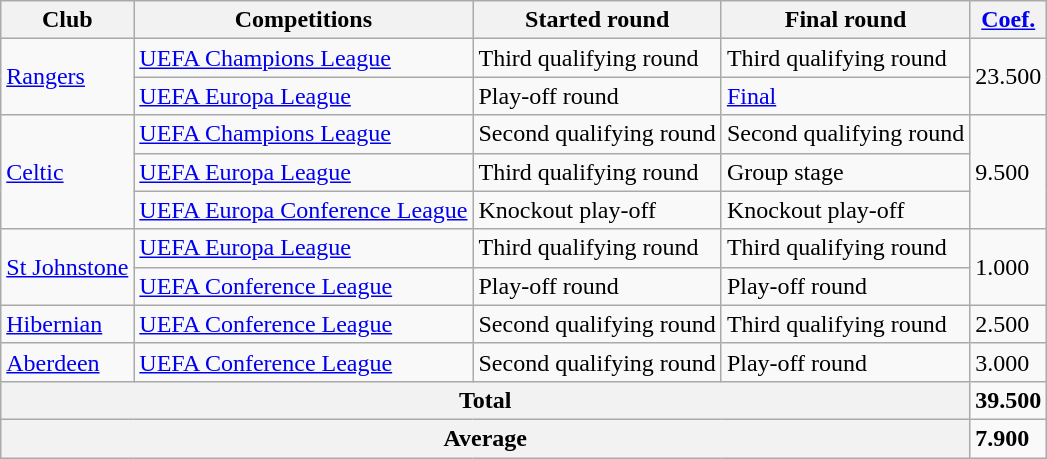<table class="wikitable">
<tr>
<th>Club</th>
<th>Competitions</th>
<th>Started round</th>
<th>Final round</th>
<th><a href='#'>Coef.</a></th>
</tr>
<tr>
<td rowspan=2><a href='#'>Rangers</a></td>
<td><a href='#'>UEFA Champions League</a></td>
<td>Third qualifying round</td>
<td>Third qualifying round</td>
<td rowspan=2>23.500</td>
</tr>
<tr>
<td><a href='#'>UEFA Europa League</a></td>
<td>Play-off round</td>
<td><a href='#'>Final</a></td>
</tr>
<tr>
<td rowspan=3><a href='#'>Celtic</a></td>
<td><a href='#'>UEFA Champions League</a></td>
<td>Second qualifying round</td>
<td>Second qualifying round</td>
<td rowspan=3>9.500</td>
</tr>
<tr>
<td><a href='#'>UEFA Europa League</a></td>
<td>Third qualifying round</td>
<td>Group stage</td>
</tr>
<tr>
<td><a href='#'>UEFA Europa Conference League</a></td>
<td>Knockout play-off</td>
<td>Knockout play-off</td>
</tr>
<tr>
<td rowspan=2><a href='#'>St Johnstone</a></td>
<td><a href='#'>UEFA Europa League</a></td>
<td>Third qualifying round</td>
<td>Third qualifying round</td>
<td rowspan=2>1.000</td>
</tr>
<tr>
<td><a href='#'>UEFA Conference League</a></td>
<td>Play-off round</td>
<td>Play-off round</td>
</tr>
<tr>
<td><a href='#'>Hibernian</a></td>
<td><a href='#'>UEFA Conference League</a></td>
<td>Second qualifying round</td>
<td>Third qualifying round</td>
<td>2.500</td>
</tr>
<tr>
<td><a href='#'>Aberdeen</a></td>
<td><a href='#'>UEFA Conference League</a></td>
<td>Second qualifying round</td>
<td>Play-off round</td>
<td>3.000</td>
</tr>
<tr>
<th colspan="4">Total</th>
<td><strong>39.500</strong></td>
</tr>
<tr>
<th colspan="4">Average</th>
<td><strong>7.900</strong></td>
</tr>
</table>
